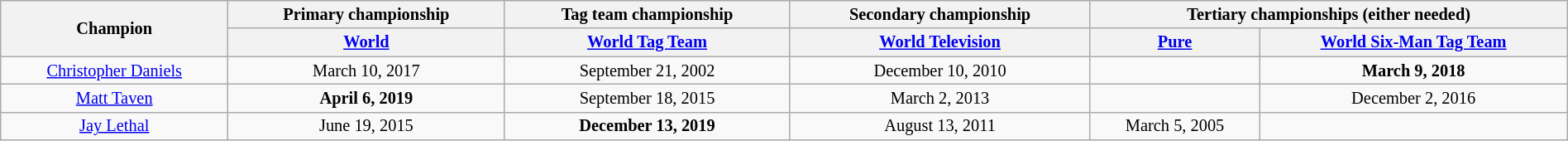<table class="wikitable" style="font-size:85%; text-align:center; width:100%;">
<tr>
<th rowspan=2>Champion</th>
<th>Primary championship</th>
<th>Tag team championship</th>
<th>Secondary championship</th>
<th colspan=2>Tertiary championships (either needed)</th>
</tr>
<tr>
<th><a href='#'>World</a></th>
<th><a href='#'>World Tag Team</a></th>
<th><a href='#'>World Television</a></th>
<th><a href='#'>Pure</a></th>
<th><a href='#'>World Six-Man Tag Team</a></th>
</tr>
<tr>
<td><a href='#'>Christopher Daniels</a></td>
<td>March 10, 2017</td>
<td>September 21, 2002 <br></td>
<td>December 10, 2010</td>
<td></td>
<td><strong>March 9, 2018</strong> <br></td>
</tr>
<tr>
<td><a href='#'>Matt Taven</a></td>
<td><strong>April 6, 2019</strong></td>
<td>September 18, 2015 <br></td>
<td>March 2, 2013</td>
<td></td>
<td>December 2, 2016 <br></td>
</tr>
<tr>
<td><a href='#'>Jay Lethal</a></td>
<td>June 19, 2015</td>
<td><strong>December 13, 2019</strong><br></td>
<td>August 13, 2011</td>
<td>March 5, 2005</td>
<td></td>
</tr>
</table>
